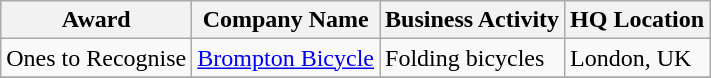<table class="wikitable sortable">
<tr>
<th>Award</th>
<th>Company Name</th>
<th>Business Activity</th>
<th>HQ Location</th>
</tr>
<tr>
<td>Ones to Recognise</td>
<td><a href='#'>Brompton Bicycle</a></td>
<td>Folding bicycles</td>
<td>London, UK</td>
</tr>
<tr>
</tr>
</table>
